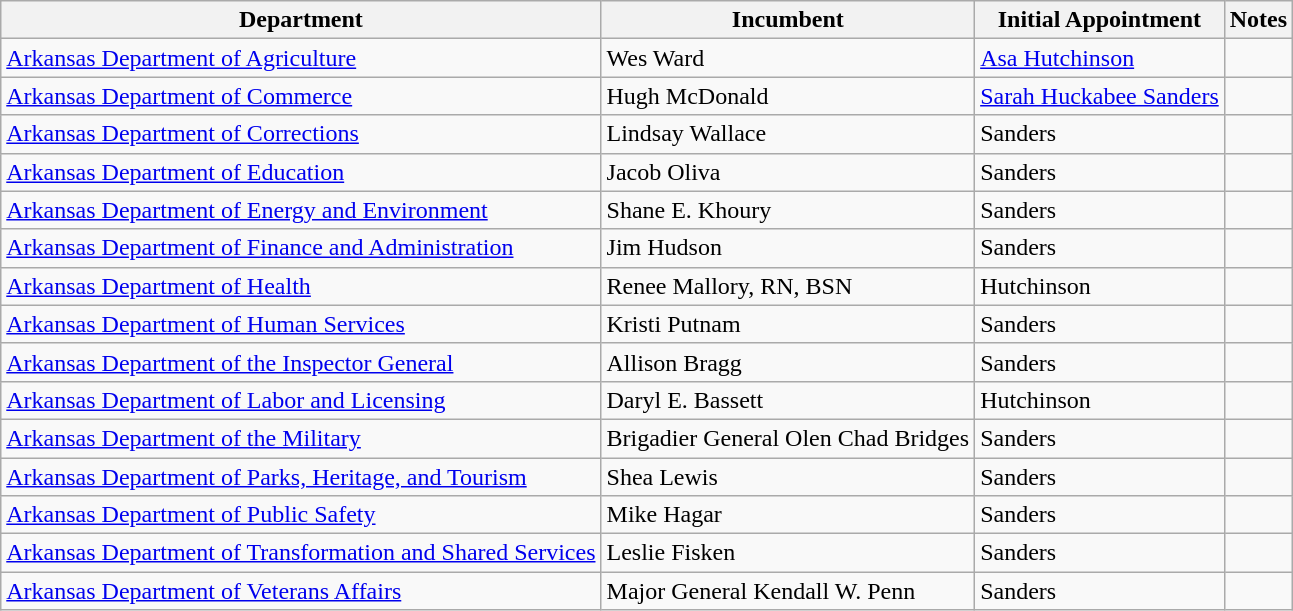<table class="wikitable">
<tr>
<th>Department</th>
<th>Incumbent</th>
<th>Initial Appointment</th>
<th>Notes</th>
</tr>
<tr>
<td><a href='#'>Arkansas Department of Agriculture</a></td>
<td>Wes Ward</td>
<td><a href='#'>Asa Hutchinson</a></td>
<td></td>
</tr>
<tr>
<td><a href='#'>Arkansas Department of Commerce</a></td>
<td>Hugh McDonald</td>
<td><a href='#'>Sarah Huckabee Sanders</a></td>
<td></td>
</tr>
<tr>
<td><a href='#'>Arkansas Department of Corrections</a></td>
<td>Lindsay Wallace</td>
<td>Sanders</td>
<td></td>
</tr>
<tr>
<td><a href='#'>Arkansas Department of Education</a></td>
<td>Jacob Oliva</td>
<td>Sanders</td>
<td></td>
</tr>
<tr>
<td><a href='#'>Arkansas Department of Energy and Environment</a></td>
<td>Shane E. Khoury</td>
<td>Sanders</td>
<td></td>
</tr>
<tr>
<td><a href='#'>Arkansas Department of Finance and Administration</a></td>
<td>Jim Hudson</td>
<td>Sanders</td>
<td></td>
</tr>
<tr>
<td><a href='#'>Arkansas Department of Health</a></td>
<td>Renee Mallory, RN, BSN</td>
<td>Hutchinson</td>
<td></td>
</tr>
<tr>
<td><a href='#'>Arkansas Department of Human Services</a></td>
<td>Kristi Putnam</td>
<td>Sanders</td>
<td></td>
</tr>
<tr>
<td><a href='#'>Arkansas Department of the Inspector General</a></td>
<td>Allison Bragg</td>
<td>Sanders</td>
<td></td>
</tr>
<tr>
<td><a href='#'>Arkansas Department of Labor and Licensing</a></td>
<td>Daryl E. Bassett</td>
<td>Hutchinson</td>
<td></td>
</tr>
<tr>
<td><a href='#'>Arkansas Department of the Military</a></td>
<td>Brigadier General Olen Chad Bridges</td>
<td>Sanders</td>
<td></td>
</tr>
<tr>
<td><a href='#'>Arkansas Department of Parks, Heritage, and Tourism</a></td>
<td>Shea Lewis</td>
<td>Sanders</td>
<td></td>
</tr>
<tr>
<td><a href='#'>Arkansas Department of Public Safety</a></td>
<td>Mike Hagar</td>
<td>Sanders</td>
<td></td>
</tr>
<tr>
<td><a href='#'>Arkansas Department of Transformation and Shared Services</a></td>
<td>Leslie Fisken</td>
<td>Sanders</td>
<td></td>
</tr>
<tr>
<td><a href='#'>Arkansas Department of Veterans Affairs</a></td>
<td>Major General Kendall W. Penn</td>
<td>Sanders</td>
<td></td>
</tr>
</table>
